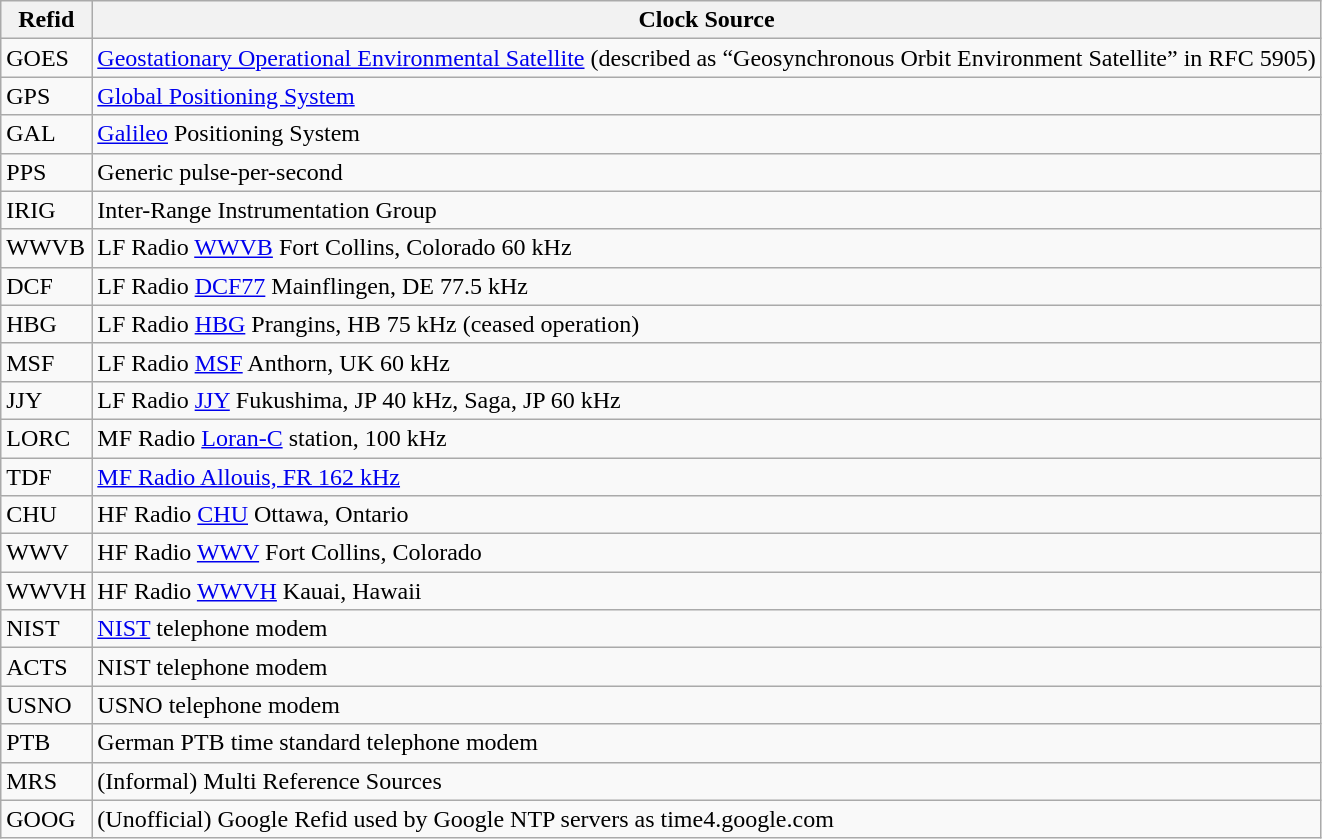<table class="wikitable sortable">
<tr>
<th>Refid</th>
<th>Clock Source</th>
</tr>
<tr>
<td>GOES</td>
<td><a href='#'>Geostationary Operational Environmental Satellite</a> (described as “Geosynchronous Orbit Environment Satellite” in RFC 5905)</td>
</tr>
<tr>
<td>GPS</td>
<td><a href='#'>Global Positioning System</a></td>
</tr>
<tr>
<td>GAL</td>
<td><a href='#'>Galileo</a> Positioning System</td>
</tr>
<tr>
<td>PPS</td>
<td>Generic pulse-per-second</td>
</tr>
<tr>
<td>IRIG</td>
<td>Inter-Range Instrumentation Group</td>
</tr>
<tr>
<td>WWVB</td>
<td>LF Radio <a href='#'>WWVB</a> Fort Collins, Colorado 60 kHz</td>
</tr>
<tr>
<td>DCF</td>
<td>LF Radio <a href='#'>DCF77</a> Mainflingen, DE 77.5 kHz</td>
</tr>
<tr>
<td>HBG</td>
<td>LF Radio <a href='#'>HBG</a> Prangins, HB 75 kHz (ceased operation)</td>
</tr>
<tr>
<td>MSF</td>
<td>LF Radio <a href='#'>MSF</a> Anthorn, UK 60 kHz</td>
</tr>
<tr>
<td>JJY</td>
<td>LF Radio <a href='#'>JJY</a> Fukushima, JP 40 kHz, Saga, JP 60 kHz</td>
</tr>
<tr>
<td>LORC</td>
<td>MF Radio <a href='#'>Loran-C</a> station, 100 kHz</td>
</tr>
<tr>
<td>TDF</td>
<td><a href='#'>MF Radio Allouis, FR 162 kHz</a></td>
</tr>
<tr>
<td>CHU</td>
<td>HF Radio <a href='#'>CHU</a> Ottawa, Ontario</td>
</tr>
<tr>
<td>WWV</td>
<td>HF Radio <a href='#'>WWV</a> Fort Collins, Colorado</td>
</tr>
<tr>
<td>WWVH</td>
<td>HF Radio <a href='#'>WWVH</a> Kauai, Hawaii</td>
</tr>
<tr>
<td>NIST</td>
<td><a href='#'>NIST</a> telephone modem</td>
</tr>
<tr>
<td>ACTS</td>
<td>NIST telephone modem</td>
</tr>
<tr>
<td>USNO</td>
<td>USNO telephone modem</td>
</tr>
<tr>
<td>PTB</td>
<td>German PTB time standard telephone modem</td>
</tr>
<tr>
<td>MRS</td>
<td>(Informal) Multi Reference Sources</td>
</tr>
<tr>
<td>GOOG</td>
<td>(Unofficial) Google Refid used by Google NTP servers as time4.google.com</td>
</tr>
</table>
